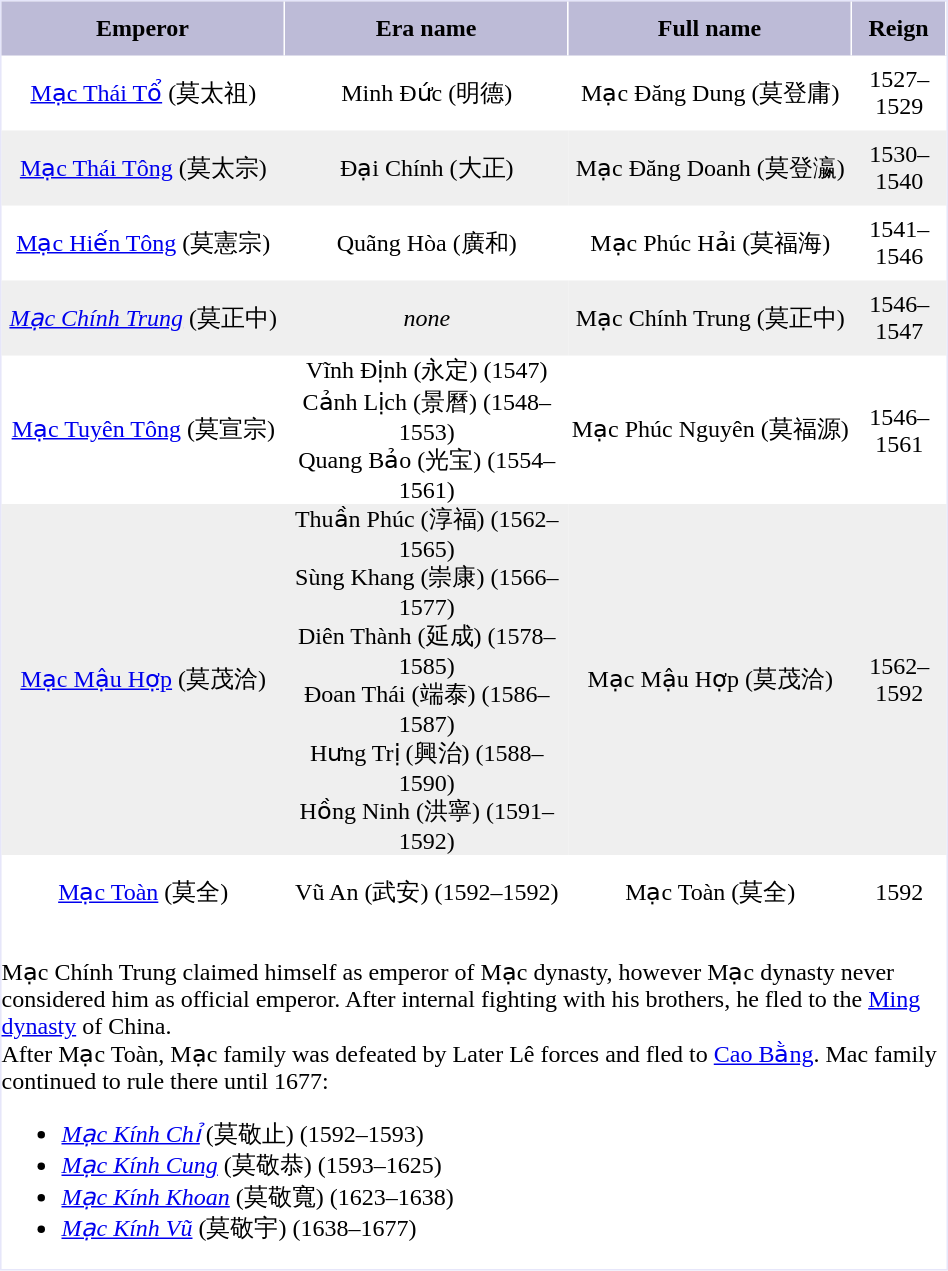<table width=50% cellpadding=0 cellspacing=0 style="text-align: center; border: 1px solid #E6E6FA;">
<tr bgcolor="#BDBBD7" style="height:36px;">
<th width="30%" style="border-right: 1px solid #FFFFFF;">Emperor</th>
<th width="30%" style="border-right: 1px solid #FFFFFF;">Era name</th>
<th width="30%" style="border-right: 1px solid #FFFFFF;">Full name</th>
<th width="30%" colspan="3" style="border-right: 1px solid #FFFFFF;">Reign</th>
</tr>
<tr style="height:50px;">
<td><a href='#'>Mạc Thái Tổ</a> (莫太祖)</td>
<td>Minh Đức (明德)</td>
<td>Mạc Đăng Dung (莫登庸)</td>
<td>1527–1529</td>
</tr>
<tr style="height:50px;" bgcolor="#EFEFEF">
<td><a href='#'>Mạc Thái Tông</a> (莫太宗)</td>
<td>Đại Chính (大正)</td>
<td>Mạc Đăng Doanh (莫登瀛)</td>
<td>1530–1540</td>
</tr>
<tr style="height:50px;">
<td><a href='#'>Mạc Hiến Tông</a> (莫憲宗)</td>
<td>Quãng Hòa (廣和)</td>
<td>Mạc Phúc Hải (莫福海)</td>
<td>1541–1546</td>
</tr>
<tr style="height:50px;" bgcolor="#EFEFEF">
<td><em><a href='#'>Mạc Chính Trung</a></em> (莫正中)</td>
<td><em>none</em></td>
<td>Mạc Chính Trung (莫正中)</td>
<td>1546–1547</td>
</tr>
<tr style="height:50px;">
<td><a href='#'>Mạc Tuyên Tông</a> (莫宣宗)</td>
<td>Vĩnh Định (永定) (1547) <br> Cảnh Lịch (景曆) (1548–1553)<br>Quang Bảo (光宝) (1554–1561)</td>
<td>Mạc Phúc Nguyên (莫福源)</td>
<td>1546–1561</td>
</tr>
<tr style="height:50px;" bgcolor="#EFEFEF">
<td><a href='#'>Mạc Mậu Hợp</a> (莫茂洽)</td>
<td>Thuần Phúc (淳福) (1562–1565) <br>Sùng Khang (崇康) (1566–1577) <br>Diên Thành (延成) (1578–1585) <br>Đoan Thái (端泰) (1586–1587) <br>Hưng Trị (興治) (1588–1590) <br>Hồng Ninh (洪寧) (1591–1592)</td>
<td>Mạc Mậu Hợp (莫茂洽)</td>
<td>1562–1592</td>
</tr>
<tr style="height:50px;">
<td><a href='#'>Mạc Toàn</a> (莫全)</td>
<td>Vũ An (武安) (1592–1592)</td>
<td>Mạc Toàn (莫全)</td>
<td>1592</td>
</tr>
<tr>
<td colspan=4 align=left><br>Mạc Chính Trung claimed himself as emperor of Mạc dynasty, however Mạc dynasty never considered him as official emperor. After internal fighting with his brothers, he fled to the <a href='#'>Ming dynasty</a> of China.<br>After Mạc Toàn, Mạc family was defeated by Later Lê forces and fled to <a href='#'>Cao Bằng</a>. Mac family continued to rule there until 1677:<ul><li><em><a href='#'>Mạc Kính Chỉ</a></em> (莫敬止) (1592–1593)</li><li><em><a href='#'>Mạc Kính Cung</a></em> (莫敬恭) (1593–1625)</li><li><em><a href='#'>Mạc Kính Khoan</a></em> (莫敬寬) (1623–1638)</li><li><em><a href='#'>Mạc Kính Vũ</a></em>  (莫敬宇) (1638–1677)</li></ul></td>
</tr>
</table>
